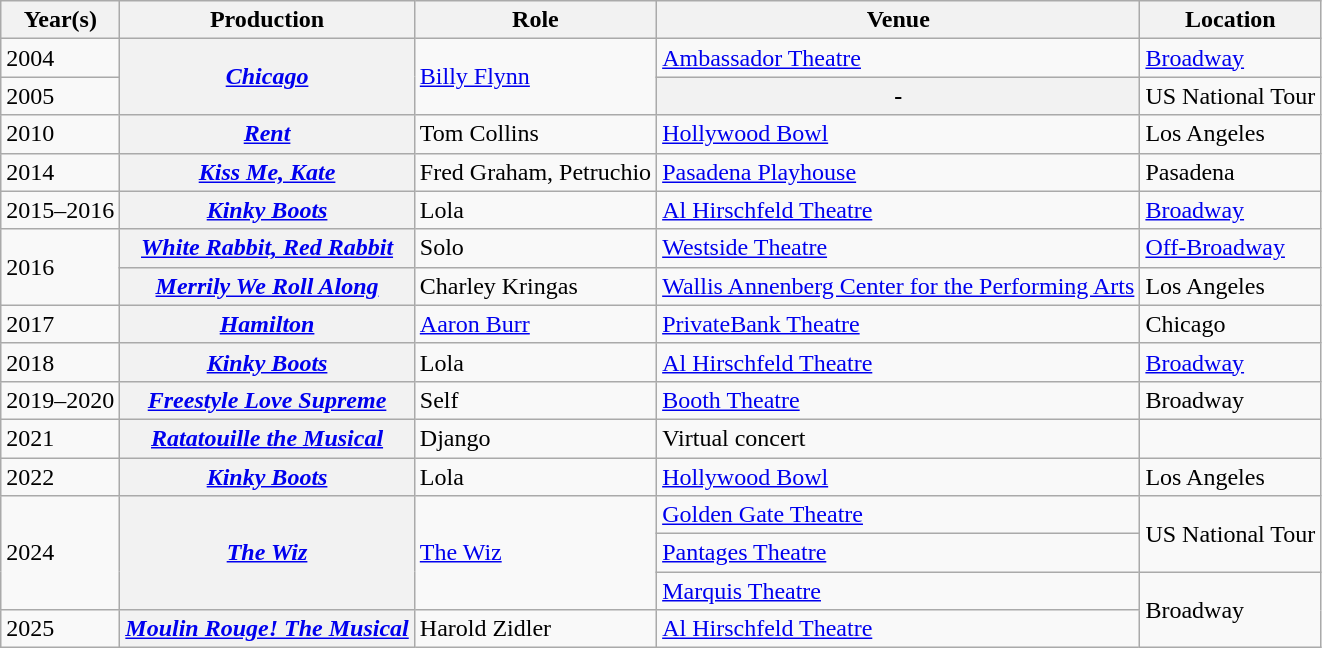<table class="wikitable plainrowheaders">
<tr>
<th scope="col">Year(s)</th>
<th scope="col">Production</th>
<th scope="col">Role</th>
<th scope="col">Venue</th>
<th scope="col">Location</th>
</tr>
<tr>
<td>2004</td>
<th rowspan=2 scope="row"><em><a href='#'>Chicago</a></em></th>
<td rowspan=2><a href='#'>Billy Flynn</a></td>
<td><a href='#'>Ambassador Theatre</a></td>
<td><a href='#'>Broadway</a></td>
</tr>
<tr>
<td>2005</td>
<th>-</th>
<td>US National Tour</td>
</tr>
<tr>
<td>2010</td>
<th scope="row"><em><a href='#'>Rent</a></em></th>
<td>Tom Collins</td>
<td><a href='#'>Hollywood Bowl</a></td>
<td>Los Angeles</td>
</tr>
<tr>
<td>2014</td>
<th scope="row"><em><a href='#'>Kiss Me, Kate</a></em></th>
<td>Fred Graham, Petruchio</td>
<td><a href='#'>Pasadena Playhouse</a></td>
<td>Pasadena</td>
</tr>
<tr>
<td>2015–2016</td>
<th scope="row"><em><a href='#'>Kinky Boots</a></em></th>
<td>Lola</td>
<td><a href='#'>Al Hirschfeld Theatre</a></td>
<td><a href='#'>Broadway</a></td>
</tr>
<tr>
<td rowspan="2">2016</td>
<th scope="row"><em><a href='#'>White Rabbit, Red Rabbit</a></em></th>
<td>Solo</td>
<td><a href='#'>Westside Theatre</a></td>
<td><a href='#'>Off-Broadway</a></td>
</tr>
<tr>
<th scope="row"><em><a href='#'>Merrily We Roll Along</a></em></th>
<td>Charley Kringas</td>
<td><a href='#'>Wallis Annenberg Center for the Performing Arts</a></td>
<td>Los Angeles</td>
</tr>
<tr>
<td>2017</td>
<th scope="row"><em><a href='#'>Hamilton</a></em></th>
<td><a href='#'>Aaron Burr</a></td>
<td><a href='#'>PrivateBank Theatre</a></td>
<td>Chicago</td>
</tr>
<tr>
<td>2018</td>
<th scope="row"><em><a href='#'>Kinky Boots</a></em></th>
<td>Lola</td>
<td><a href='#'>Al Hirschfeld Theatre</a></td>
<td><a href='#'>Broadway</a></td>
</tr>
<tr>
<td>2019–2020</td>
<th scope="row"><em><a href='#'>Freestyle Love Supreme</a></em></th>
<td>Self</td>
<td><a href='#'>Booth Theatre</a></td>
<td>Broadway</td>
</tr>
<tr>
<td>2021</td>
<th scope="row"><em><a href='#'>Ratatouille the Musical</a></em></th>
<td>Django</td>
<td rowspan=1>Virtual concert</td>
</tr>
<tr>
<td>2022</td>
<th scope="row"><em><a href='#'>Kinky Boots</a></em></th>
<td>Lola</td>
<td><a href='#'>Hollywood Bowl</a></td>
<td>Los Angeles</td>
</tr>
<tr>
<td rowspan=3>2024</td>
<th scope="row" rowspan=3><em><a href='#'>The Wiz</a></em></th>
<td rowspan=3><a href='#'>The Wiz</a></td>
<td><a href='#'>Golden Gate Theatre</a></td>
<td rowspan=2>US National Tour</td>
</tr>
<tr>
<td><a href='#'>Pantages Theatre</a></td>
</tr>
<tr>
<td><a href='#'>Marquis Theatre</a></td>
<td rowspan=2>Broadway</td>
</tr>
<tr>
<td>2025</td>
<th scope=row><a href='#'><em>Moulin Rouge! The Musical</em></a></th>
<td>Harold Zidler</td>
<td><a href='#'>Al Hirschfeld Theatre</a></td>
</tr>
</table>
